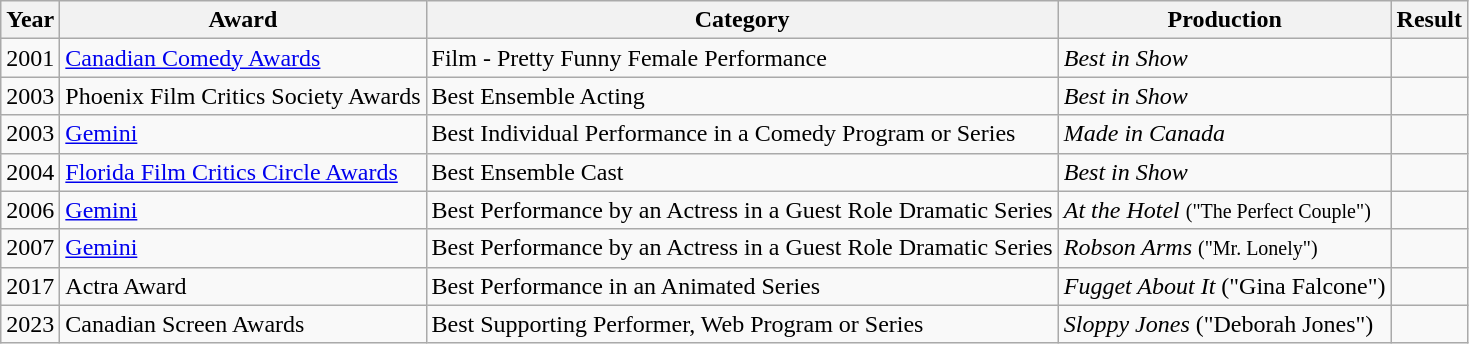<table class="wikitable sortable">
<tr>
<th>Year</th>
<th>Award</th>
<th>Category</th>
<th>Production</th>
<th>Result</th>
</tr>
<tr>
<td>2001</td>
<td><a href='#'>Canadian Comedy Awards</a></td>
<td>Film - Pretty Funny Female Performance</td>
<td><em>Best in Show</em></td>
<td></td>
</tr>
<tr>
<td>2003</td>
<td>Phoenix Film Critics Society Awards</td>
<td>Best Ensemble Acting</td>
<td><em>Best in Show</em></td>
<td></td>
</tr>
<tr>
<td>2003</td>
<td><a href='#'>Gemini</a></td>
<td>Best Individual Performance in a Comedy Program or Series</td>
<td><em>Made in Canada</em></td>
<td></td>
</tr>
<tr>
<td>2004</td>
<td><a href='#'>Florida Film Critics Circle Awards</a></td>
<td>Best Ensemble Cast</td>
<td><em>Best in Show</em></td>
<td></td>
</tr>
<tr>
<td>2006</td>
<td><a href='#'>Gemini</a></td>
<td>Best Performance by an Actress in a Guest Role Dramatic Series</td>
<td><em>At the Hotel</em> <small>("The Perfect Couple")</small></td>
<td></td>
</tr>
<tr>
<td>2007</td>
<td><a href='#'>Gemini</a></td>
<td>Best Performance by an Actress in a Guest Role Dramatic Series</td>
<td><em>Robson Arms</em> <small>("Mr. Lonely")</small></td>
<td></td>
</tr>
<tr>
<td>2017</td>
<td>Actra Award</td>
<td>Best Performance in an Animated Series</td>
<td><em>Fugget About It</em> ("Gina Falcone")</td>
<td></td>
</tr>
<tr>
<td>2023</td>
<td>Canadian Screen Awards</td>
<td>Best Supporting Performer, Web Program or Series</td>
<td><em>Sloppy Jones</em> ("Deborah Jones")</td>
<td></td>
</tr>
</table>
